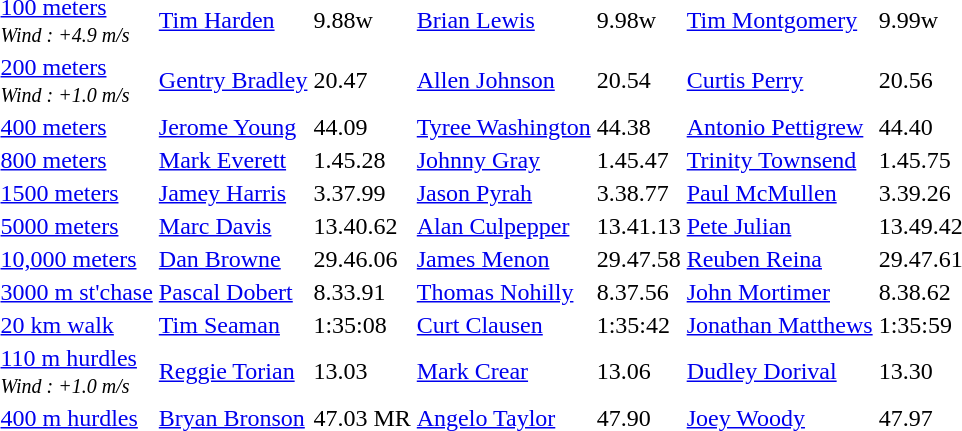<table>
<tr>
<td><a href='#'>100 meters</a><br><small><em>Wind : +4.9 m/s</em></small></td>
<td><a href='#'>Tim Harden</a></td>
<td>9.88w</td>
<td><a href='#'>Brian Lewis</a></td>
<td>9.98w</td>
<td><a href='#'>Tim Montgomery</a></td>
<td>9.99w</td>
</tr>
<tr>
<td><a href='#'>200 meters</a><br><small><em>Wind : +1.0 m/s</em></small></td>
<td><a href='#'>Gentry Bradley</a></td>
<td>20.47</td>
<td><a href='#'>Allen Johnson</a></td>
<td>20.54</td>
<td><a href='#'>Curtis Perry</a></td>
<td>20.56</td>
</tr>
<tr>
<td><a href='#'>400 meters</a></td>
<td><a href='#'>Jerome Young</a></td>
<td>44.09</td>
<td><a href='#'>Tyree Washington</a></td>
<td>44.38</td>
<td><a href='#'>Antonio Pettigrew</a></td>
<td>44.40</td>
</tr>
<tr>
<td><a href='#'>800 meters</a></td>
<td><a href='#'>Mark Everett</a></td>
<td>1.45.28</td>
<td><a href='#'>Johnny Gray</a></td>
<td>1.45.47</td>
<td><a href='#'>Trinity Townsend</a></td>
<td>1.45.75</td>
</tr>
<tr>
<td><a href='#'>1500 meters</a></td>
<td><a href='#'>Jamey Harris</a></td>
<td>3.37.99</td>
<td><a href='#'>Jason Pyrah</a></td>
<td>3.38.77</td>
<td><a href='#'>Paul McMullen</a></td>
<td>3.39.26</td>
</tr>
<tr>
<td><a href='#'>5000 meters</a></td>
<td><a href='#'>Marc Davis</a></td>
<td>13.40.62</td>
<td><a href='#'>Alan Culpepper</a></td>
<td>13.41.13</td>
<td><a href='#'>Pete Julian</a></td>
<td>13.49.42</td>
</tr>
<tr>
<td><a href='#'>10,000 meters</a></td>
<td><a href='#'>Dan Browne</a></td>
<td>29.46.06</td>
<td><a href='#'>James Menon</a></td>
<td>29.47.58</td>
<td><a href='#'>Reuben Reina</a></td>
<td>29.47.61</td>
</tr>
<tr>
<td><a href='#'>3000 m st'chase</a></td>
<td><a href='#'>Pascal Dobert</a></td>
<td>8.33.91</td>
<td><a href='#'>Thomas Nohilly</a></td>
<td>8.37.56</td>
<td><a href='#'>John Mortimer</a></td>
<td>8.38.62</td>
</tr>
<tr>
<td><a href='#'>20 km walk</a></td>
<td><a href='#'>Tim Seaman</a></td>
<td>1:35:08</td>
<td><a href='#'>Curt Clausen</a></td>
<td>1:35:42</td>
<td><a href='#'>Jonathan Matthews</a></td>
<td>1:35:59</td>
</tr>
<tr>
<td><a href='#'>110 m hurdles</a><br><small><em>Wind : +1.0 m/s</em></small></td>
<td><a href='#'>Reggie Torian</a></td>
<td>13.03</td>
<td><a href='#'>Mark Crear</a></td>
<td>13.06</td>
<td><a href='#'>Dudley Dorival</a></td>
<td>13.30</td>
</tr>
<tr>
<td><a href='#'>400 m hurdles</a></td>
<td><a href='#'>Bryan Bronson</a></td>
<td>47.03	MR</td>
<td><a href='#'>Angelo Taylor</a></td>
<td>47.90</td>
<td><a href='#'>Joey Woody</a></td>
<td>47.97</td>
</tr>
</table>
